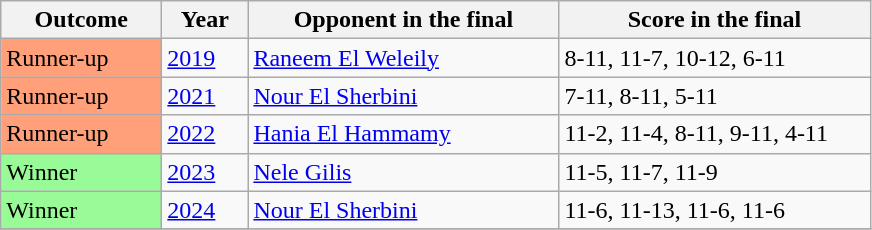<table class="sortable wikitable">
<tr>
<th width="100">Outcome</th>
<th width="50">Year</th>
<th width="200">Opponent in the final</th>
<th width="200">Score in the final</th>
</tr>
<tr>
<td bgcolor="ffa07a">Runner-up</td>
<td><a href='#'>2019</a></td>
<td> <a href='#'>Raneem El Weleily</a></td>
<td>8-11, 11-7, 10-12, 6-11</td>
</tr>
<tr>
<td bgcolor="ffa07a">Runner-up</td>
<td><a href='#'>2021</a></td>
<td> <a href='#'>Nour El Sherbini</a></td>
<td>7-11, 8-11, 5-11</td>
</tr>
<tr>
<td bgcolor="ffa07a">Runner-up</td>
<td><a href='#'>2022</a></td>
<td> <a href='#'>Hania El Hammamy</a></td>
<td>11-2, 11-4, 8-11, 9-11, 4-11</td>
</tr>
<tr>
<td bgcolor="98fb98">Winner</td>
<td><a href='#'>2023</a></td>
<td> <a href='#'>Nele Gilis</a></td>
<td>11-5, 11-7, 11-9</td>
</tr>
<tr>
<td bgcolor="98fb98">Winner</td>
<td><a href='#'>2024</a></td>
<td> <a href='#'>Nour El Sherbini</a></td>
<td>11-6, 11-13, 11-6, 11-6</td>
</tr>
<tr>
</tr>
</table>
